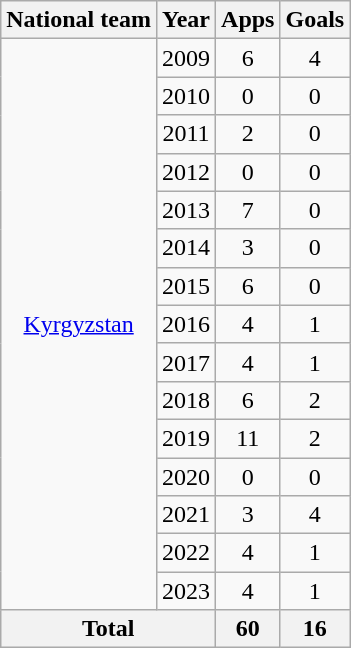<table class="wikitable" style="text-align:center">
<tr>
<th>National team</th>
<th>Year</th>
<th>Apps</th>
<th>Goals</th>
</tr>
<tr>
<td rowspan="15"><a href='#'>Kyrgyzstan</a></td>
<td>2009</td>
<td>6</td>
<td>4</td>
</tr>
<tr>
<td>2010</td>
<td>0</td>
<td>0</td>
</tr>
<tr>
<td>2011</td>
<td>2</td>
<td>0</td>
</tr>
<tr>
<td>2012</td>
<td>0</td>
<td>0</td>
</tr>
<tr>
<td>2013</td>
<td>7</td>
<td>0</td>
</tr>
<tr>
<td>2014</td>
<td>3</td>
<td>0</td>
</tr>
<tr>
<td>2015</td>
<td>6</td>
<td>0</td>
</tr>
<tr>
<td>2016</td>
<td>4</td>
<td>1</td>
</tr>
<tr>
<td>2017</td>
<td>4</td>
<td>1</td>
</tr>
<tr>
<td>2018</td>
<td>6</td>
<td>2</td>
</tr>
<tr>
<td>2019</td>
<td>11</td>
<td>2</td>
</tr>
<tr>
<td>2020</td>
<td>0</td>
<td>0</td>
</tr>
<tr>
<td>2021</td>
<td>3</td>
<td>4</td>
</tr>
<tr>
<td>2022</td>
<td>4</td>
<td>1</td>
</tr>
<tr>
<td>2023</td>
<td>4</td>
<td>1</td>
</tr>
<tr>
<th colspan="2">Total</th>
<th>60</th>
<th>16</th>
</tr>
</table>
